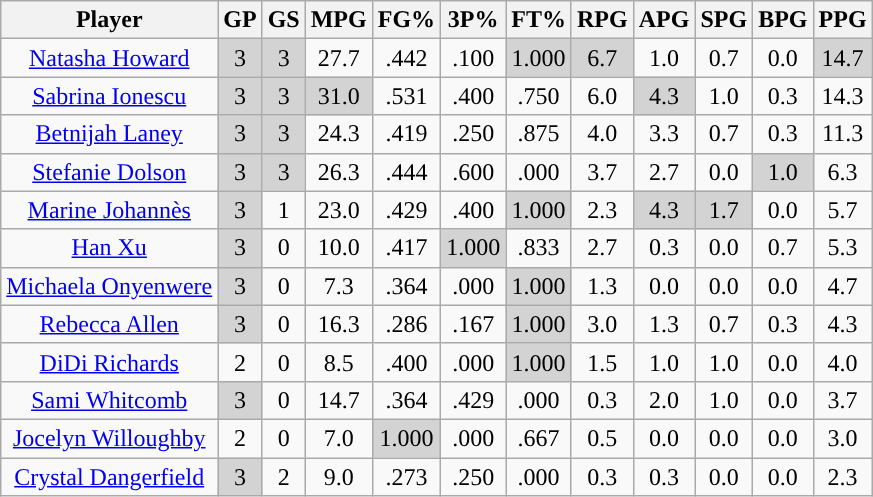<table class="wikitable sortable" style="text-align:center">
<tr>
<th>Player</th>
<th>GP</th>
<th>GS</th>
<th>MPG</th>
<th>FG%</th>
<th>3P%</th>
<th>FT%</th>
<th>RPG</th>
<th>APG</th>
<th>SPG</th>
<th>BPG</th>
<th>PPG</th>
</tr>
<tr>
<td><a href='#'>Natasha Howard</a></td>
<td style="background:#D3D3D3;">3</td>
<td style="background:#D3D3D3;">3</td>
<td>27.7</td>
<td>.442</td>
<td>.100</td>
<td style="background:#D3D3D3;">1.000</td>
<td style="background:#D3D3D3;">6.7</td>
<td>1.0</td>
<td>0.7</td>
<td>0.0</td>
<td style="background:#D3D3D3;">14.7</td>
</tr>
<tr>
<td><a href='#'>Sabrina Ionescu</a></td>
<td style="background:#D3D3D3;">3</td>
<td style="background:#D3D3D3;">3</td>
<td style="background:#D3D3D3;">31.0</td>
<td>.531</td>
<td>.400</td>
<td>.750</td>
<td>6.0</td>
<td style="background:#D3D3D3;">4.3</td>
<td>1.0</td>
<td>0.3</td>
<td>14.3</td>
</tr>
<tr>
<td><a href='#'>Betnijah Laney</a></td>
<td style="background:#D3D3D3;">3</td>
<td style="background:#D3D3D3;">3</td>
<td>24.3</td>
<td>.419</td>
<td>.250</td>
<td>.875</td>
<td>4.0</td>
<td>3.3</td>
<td>0.7</td>
<td>0.3</td>
<td>11.3</td>
</tr>
<tr>
<td><a href='#'>Stefanie Dolson</a></td>
<td style="background:#D3D3D3;">3</td>
<td style="background:#D3D3D3;">3</td>
<td>26.3</td>
<td>.444</td>
<td>.600</td>
<td>.000</td>
<td>3.7</td>
<td>2.7</td>
<td>0.0</td>
<td style="background:#D3D3D3;">1.0</td>
<td>6.3</td>
</tr>
<tr>
<td><a href='#'>Marine Johannès</a></td>
<td style="background:#D3D3D3;">3</td>
<td>1</td>
<td>23.0</td>
<td>.429</td>
<td>.400</td>
<td style="background:#D3D3D3;">1.000</td>
<td>2.3</td>
<td style="background:#D3D3D3;">4.3</td>
<td style="background:#D3D3D3;">1.7</td>
<td>0.0</td>
<td>5.7</td>
</tr>
<tr>
<td><a href='#'>Han Xu</a></td>
<td style="background:#D3D3D3;">3</td>
<td>0</td>
<td>10.0</td>
<td>.417</td>
<td style="background:#D3D3D3;">1.000</td>
<td>.833</td>
<td>2.7</td>
<td>0.3</td>
<td>0.0</td>
<td>0.7</td>
<td>5.3</td>
</tr>
<tr>
<td><a href='#'>Michaela Onyenwere</a></td>
<td style="background:#D3D3D3;">3</td>
<td>0</td>
<td>7.3</td>
<td>.364</td>
<td>.000</td>
<td style="background:#D3D3D3;">1.000</td>
<td>1.3</td>
<td>0.0</td>
<td>0.0</td>
<td>0.0</td>
<td>4.7</td>
</tr>
<tr>
<td><a href='#'>Rebecca Allen</a></td>
<td style="background:#D3D3D3;">3</td>
<td>0</td>
<td>16.3</td>
<td>.286</td>
<td>.167</td>
<td style="background:#D3D3D3;">1.000</td>
<td>3.0</td>
<td>1.3</td>
<td>0.7</td>
<td>0.3</td>
<td>4.3</td>
</tr>
<tr>
<td><a href='#'>DiDi Richards</a></td>
<td>2</td>
<td>0</td>
<td>8.5</td>
<td>.400</td>
<td>.000</td>
<td style="background:#D3D3D3;">1.000</td>
<td>1.5</td>
<td>1.0</td>
<td>1.0</td>
<td>0.0</td>
<td>4.0</td>
</tr>
<tr>
<td><a href='#'>Sami Whitcomb</a></td>
<td style="background:#D3D3D3;">3</td>
<td>0</td>
<td>14.7</td>
<td>.364</td>
<td>.429</td>
<td>.000</td>
<td>0.3</td>
<td>2.0</td>
<td>1.0</td>
<td>0.0</td>
<td>3.7</td>
</tr>
<tr>
<td><a href='#'>Jocelyn Willoughby</a></td>
<td>2</td>
<td>0</td>
<td>7.0</td>
<td style="background:#D3D3D3;">1.000</td>
<td>.000</td>
<td>.667</td>
<td>0.5</td>
<td>0.0</td>
<td>0.0</td>
<td>0.0</td>
<td>3.0</td>
</tr>
<tr>
<td><a href='#'>Crystal Dangerfield</a></td>
<td style="background:#D3D3D3;">3</td>
<td>2</td>
<td>9.0</td>
<td>.273</td>
<td>.250</td>
<td>.000</td>
<td>0.3</td>
<td>0.3</td>
<td>0.0</td>
<td>0.0</td>
<td>2.3</td>
</tr>
</table>
